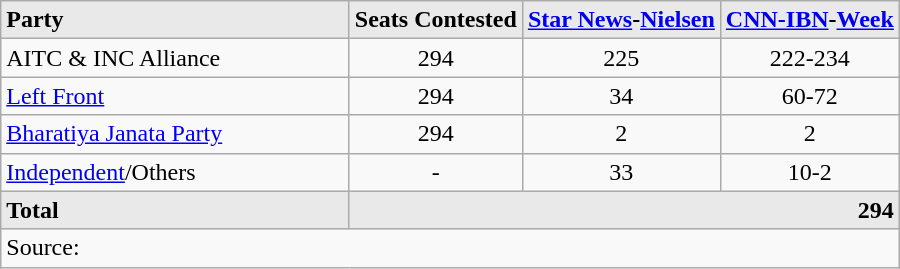<table class="wikitable">
<tr>
<th !  style="text-align:left; background:#e9e9e9; width:225px;">Party</th>
<th style="background:#e9e9e9; text-align:right;">Seats Contested</th>
<th style="background:#e9e9e9; text-align:right;"><a href='#'>Star News</a>-<a href='#'>Nielsen</a></th>
<th style="background:#e9e9e9; text-align:right;"><a href='#'>CNN-IBN</a>-<a href='#'>Week</a></th>
</tr>
<tr>
<td>AITC & INC Alliance</td>
<td style="text-align:center;">294</td>
<td style="text-align:center;">225</td>
<td style="text-align:center;">222-234</td>
</tr>
<tr>
<td><a href='#'>Left Front</a></td>
<td style="text-align:center;">294</td>
<td style="text-align:center;">34</td>
<td style="text-align:center;">60-72</td>
</tr>
<tr>
<td><a href='#'>Bharatiya Janata Party</a></td>
<td style="text-align:center;">294</td>
<td style="text-align:center;">2</td>
<td style="text-align:center;">2</td>
</tr>
<tr>
<td><a href='#'>Independent</a>/Others</td>
<td style="text-align:center;">-</td>
<td style="text-align:center;">33</td>
<td style="text-align:center;">10-2</td>
</tr>
<tr style="background:#e9e9e9;">
<td style="text-align:left; "><strong>Total</strong></td>
<td style="text-align:right; width:30px; " colspan="6"><strong>294</strong></td>
</tr>
<tr>
<td colspan="7">Source: </td>
</tr>
</table>
